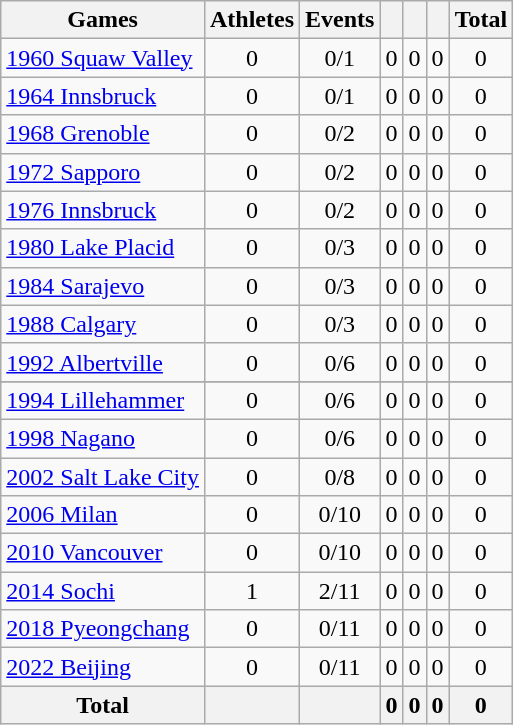<table class="wikitable sortable" style="text-align:center">
<tr>
<th>Games</th>
<th>Athletes</th>
<th>Events</th>
<th width:3em; font-weight:bold;"></th>
<th width:3em; font-weight:bold;"></th>
<th width:3em; font-weight:bold;"></th>
<th style="width:3; font-weight:bold;">Total</th>
</tr>
<tr>
<td align=left> <a href='#'>1960 Squaw Valley</a></td>
<td>0</td>
<td>0/1</td>
<td>0</td>
<td>0</td>
<td>0</td>
<td>0</td>
</tr>
<tr>
<td align=left> <a href='#'>1964 Innsbruck</a></td>
<td>0</td>
<td>0/1</td>
<td>0</td>
<td>0</td>
<td>0</td>
<td>0</td>
</tr>
<tr>
<td align=left> <a href='#'>1968 Grenoble</a></td>
<td>0</td>
<td>0/2</td>
<td>0</td>
<td>0</td>
<td>0</td>
<td>0</td>
</tr>
<tr>
<td align=left> <a href='#'>1972 Sapporo</a></td>
<td>0</td>
<td>0/2</td>
<td>0</td>
<td>0</td>
<td>0</td>
<td>0</td>
</tr>
<tr>
<td align=left> <a href='#'>1976 Innsbruck</a></td>
<td>0</td>
<td>0/2</td>
<td>0</td>
<td>0</td>
<td>0</td>
<td>0</td>
</tr>
<tr>
<td align=left> <a href='#'>1980 Lake Placid</a></td>
<td>0</td>
<td>0/3</td>
<td>0</td>
<td>0</td>
<td>0</td>
<td>0</td>
</tr>
<tr>
<td align=left> <a href='#'>1984 Sarajevo</a></td>
<td>0</td>
<td>0/3</td>
<td>0</td>
<td>0</td>
<td>0</td>
<td>0</td>
</tr>
<tr>
<td align=left> <a href='#'>1988 Calgary</a></td>
<td>0</td>
<td>0/3</td>
<td>0</td>
<td>0</td>
<td>0</td>
<td>0</td>
</tr>
<tr>
<td align=left> <a href='#'>1992 Albertville</a></td>
<td>0</td>
<td>0/6</td>
<td>0</td>
<td>0</td>
<td>0</td>
<td>0</td>
</tr>
<tr>
</tr>
<tr>
<td align=left> <a href='#'>1994 Lillehammer</a></td>
<td>0</td>
<td>0/6</td>
<td>0</td>
<td>0</td>
<td>0</td>
<td>0</td>
</tr>
<tr>
<td align=left> <a href='#'>1998 Nagano</a></td>
<td>0</td>
<td>0/6</td>
<td>0</td>
<td>0</td>
<td>0</td>
<td>0</td>
</tr>
<tr>
<td align=left> <a href='#'>2002 Salt Lake City</a></td>
<td>0</td>
<td>0/8</td>
<td>0</td>
<td>0</td>
<td>0</td>
<td>0</td>
</tr>
<tr>
<td align=left> <a href='#'>2006 Milan</a></td>
<td>0</td>
<td>0/10</td>
<td>0</td>
<td>0</td>
<td>0</td>
<td>0</td>
</tr>
<tr>
<td align=left> <a href='#'>2010 Vancouver</a></td>
<td>0</td>
<td>0/10</td>
<td>0</td>
<td>0</td>
<td>0</td>
<td>0</td>
</tr>
<tr>
<td align=left> <a href='#'>2014 Sochi</a></td>
<td>1</td>
<td>2/11</td>
<td>0</td>
<td>0</td>
<td>0</td>
<td>0</td>
</tr>
<tr>
<td align=left> <a href='#'>2018 Pyeongchang</a></td>
<td>0</td>
<td>0/11</td>
<td>0</td>
<td>0</td>
<td>0</td>
<td>0</td>
</tr>
<tr>
<td align=left> <a href='#'>2022 Beijing</a></td>
<td>0</td>
<td>0/11</td>
<td>0</td>
<td>0</td>
<td>0</td>
<td>0</td>
</tr>
<tr>
<th>Total</th>
<th></th>
<th></th>
<th>0</th>
<th>0</th>
<th>0</th>
<th>0</th>
</tr>
</table>
